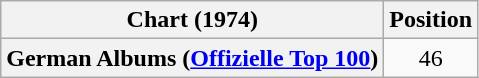<table class="wikitable plainrowheaders" style="text-align:center">
<tr>
<th scope="col">Chart (1974)</th>
<th scope="col">Position</th>
</tr>
<tr>
<th scope="row">German Albums (<a href='#'>Offizielle Top 100</a>)</th>
<td>46</td>
</tr>
</table>
